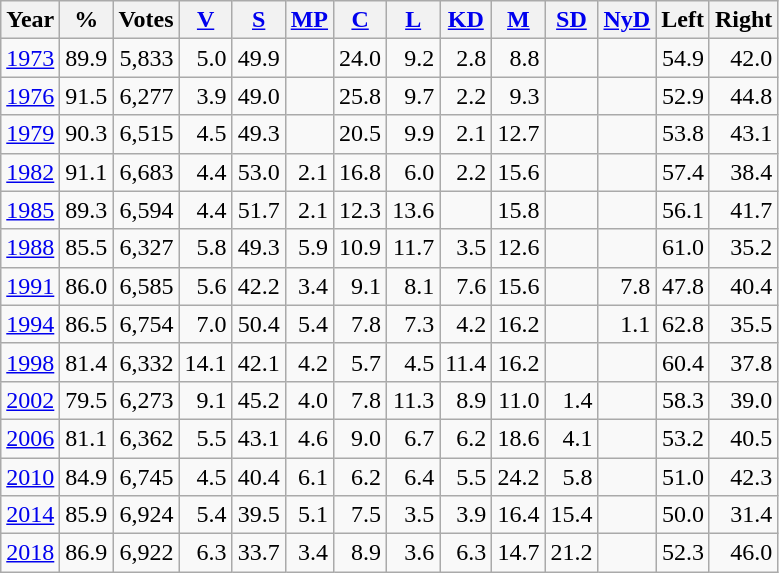<table class="wikitable sortable" style=text-align:right>
<tr>
<th>Year</th>
<th>%</th>
<th>Votes</th>
<th><a href='#'>V</a></th>
<th><a href='#'>S</a></th>
<th><a href='#'>MP</a></th>
<th><a href='#'>C</a></th>
<th><a href='#'>L</a></th>
<th><a href='#'>KD</a></th>
<th><a href='#'>M</a></th>
<th><a href='#'>SD</a></th>
<th><a href='#'>NyD</a></th>
<th>Left</th>
<th>Right</th>
</tr>
<tr>
<td align=left><a href='#'>1973</a></td>
<td>89.9</td>
<td>5,833</td>
<td>5.0</td>
<td>49.9</td>
<td></td>
<td>24.0</td>
<td>9.2</td>
<td>2.8</td>
<td>8.8</td>
<td></td>
<td></td>
<td>54.9</td>
<td>42.0</td>
</tr>
<tr>
<td align=left><a href='#'>1976</a></td>
<td>91.5</td>
<td>6,277</td>
<td>3.9</td>
<td>49.0</td>
<td></td>
<td>25.8</td>
<td>9.7</td>
<td>2.2</td>
<td>9.3</td>
<td></td>
<td></td>
<td>52.9</td>
<td>44.8</td>
</tr>
<tr>
<td align=left><a href='#'>1979</a></td>
<td>90.3</td>
<td>6,515</td>
<td>4.5</td>
<td>49.3</td>
<td></td>
<td>20.5</td>
<td>9.9</td>
<td>2.1</td>
<td>12.7</td>
<td></td>
<td></td>
<td>53.8</td>
<td>43.1</td>
</tr>
<tr>
<td align=left><a href='#'>1982</a></td>
<td>91.1</td>
<td>6,683</td>
<td>4.4</td>
<td>53.0</td>
<td>2.1</td>
<td>16.8</td>
<td>6.0</td>
<td>2.2</td>
<td>15.6</td>
<td></td>
<td></td>
<td>57.4</td>
<td>38.4</td>
</tr>
<tr>
<td align=left><a href='#'>1985</a></td>
<td>89.3</td>
<td>6,594</td>
<td>4.4</td>
<td>51.7</td>
<td>2.1</td>
<td>12.3</td>
<td>13.6</td>
<td></td>
<td>15.8</td>
<td></td>
<td></td>
<td>56.1</td>
<td>41.7</td>
</tr>
<tr>
<td align=left><a href='#'>1988</a></td>
<td>85.5</td>
<td>6,327</td>
<td>5.8</td>
<td>49.3</td>
<td>5.9</td>
<td>10.9</td>
<td>11.7</td>
<td>3.5</td>
<td>12.6</td>
<td></td>
<td></td>
<td>61.0</td>
<td>35.2</td>
</tr>
<tr>
<td align=left><a href='#'>1991</a></td>
<td>86.0</td>
<td>6,585</td>
<td>5.6</td>
<td>42.2</td>
<td>3.4</td>
<td>9.1</td>
<td>8.1</td>
<td>7.6</td>
<td>15.6</td>
<td></td>
<td>7.8</td>
<td>47.8</td>
<td>40.4</td>
</tr>
<tr>
<td align=left><a href='#'>1994</a></td>
<td>86.5</td>
<td>6,754</td>
<td>7.0</td>
<td>50.4</td>
<td>5.4</td>
<td>7.8</td>
<td>7.3</td>
<td>4.2</td>
<td>16.2</td>
<td></td>
<td>1.1</td>
<td>62.8</td>
<td>35.5</td>
</tr>
<tr>
<td align=left><a href='#'>1998</a></td>
<td>81.4</td>
<td>6,332</td>
<td>14.1</td>
<td>42.1</td>
<td>4.2</td>
<td>5.7</td>
<td>4.5</td>
<td>11.4</td>
<td>16.2</td>
<td></td>
<td></td>
<td>60.4</td>
<td>37.8</td>
</tr>
<tr>
<td align=left><a href='#'>2002</a></td>
<td>79.5</td>
<td>6,273</td>
<td>9.1</td>
<td>45.2</td>
<td>4.0</td>
<td>7.8</td>
<td>11.3</td>
<td>8.9</td>
<td>11.0</td>
<td>1.4</td>
<td></td>
<td>58.3</td>
<td>39.0</td>
</tr>
<tr>
<td align=left><a href='#'>2006</a></td>
<td>81.1</td>
<td>6,362</td>
<td>5.5</td>
<td>43.1</td>
<td>4.6</td>
<td>9.0</td>
<td>6.7</td>
<td>6.2</td>
<td>18.6</td>
<td>4.1</td>
<td></td>
<td>53.2</td>
<td>40.5</td>
</tr>
<tr>
<td align=left><a href='#'>2010</a></td>
<td>84.9</td>
<td>6,745</td>
<td>4.5</td>
<td>40.4</td>
<td>6.1</td>
<td>6.2</td>
<td>6.4</td>
<td>5.5</td>
<td>24.2</td>
<td>5.8</td>
<td></td>
<td>51.0</td>
<td>42.3</td>
</tr>
<tr>
<td align=left><a href='#'>2014</a></td>
<td>85.9</td>
<td>6,924</td>
<td>5.4</td>
<td>39.5</td>
<td>5.1</td>
<td>7.5</td>
<td>3.5</td>
<td>3.9</td>
<td>16.4</td>
<td>15.4</td>
<td></td>
<td>50.0</td>
<td>31.4</td>
</tr>
<tr>
<td align=left><a href='#'>2018</a></td>
<td>86.9</td>
<td>6,922</td>
<td>6.3</td>
<td>33.7</td>
<td>3.4</td>
<td>8.9</td>
<td>3.6</td>
<td>6.3</td>
<td>14.7</td>
<td>21.2</td>
<td></td>
<td>52.3</td>
<td>46.0</td>
</tr>
</table>
